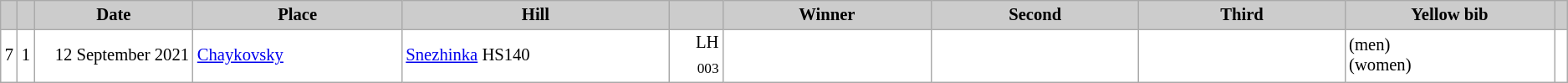<table class="wikitable plainrowheaders" style="background:#fff; font-size:86%; line-height:16px; border:grey solid 1px; border-collapse:collapse;">
<tr style="background:#ccc; text-align:center;">
<th scope="col" style="background:#ccc; width=30 px;"></th>
<th scope="col" style="background:#ccc; width=45 px;"></th>
<th scope="col" style="background:#ccc; width:130px;">Date</th>
<th scope="col" style="background:#ccc; width:180px;">Place</th>
<th scope="col" style="background:#ccc; width:240px;">Hill</th>
<th scope="col" style="background:#ccc; width:40px;"></th>
<th scope="col" style="background:#ccc; width:185px;">Winner</th>
<th scope="col" style="background:#ccc; width:185px;">Second</th>
<th scope="col" style="background:#ccc; width:185px;">Third</th>
<th scope="col" style="background:#ccc; width:185px;">Yellow bib</th>
<th scope="col" style="background:#ccc; width:5px;"></th>
</tr>
<tr>
<td style="text-align:center">7</td>
<td style="text-align:center">1</td>
<td style="text-align:right">12 September 2021</td>
<td> <a href='#'>Chaykovsky</a></td>
<td><a href='#'>Snezhinka</a> HS140</td>
<td align=right>LH <sub>003</sub></td>
<td></td>
<td></td>
<td></td>
<td> (men)<br>  (women)</td>
<td></td>
</tr>
</table>
